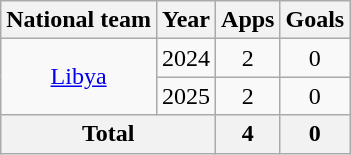<table class="wikitable" style="text-align:center">
<tr>
<th>National team</th>
<th>Year</th>
<th>Apps</th>
<th>Goals</th>
</tr>
<tr>
<td rowspan="2"><a href='#'>Libya</a></td>
<td>2024</td>
<td>2</td>
<td>0</td>
</tr>
<tr>
<td>2025</td>
<td>2</td>
<td>0</td>
</tr>
<tr>
<th colspan=2>Total</th>
<th>4</th>
<th>0</th>
</tr>
</table>
